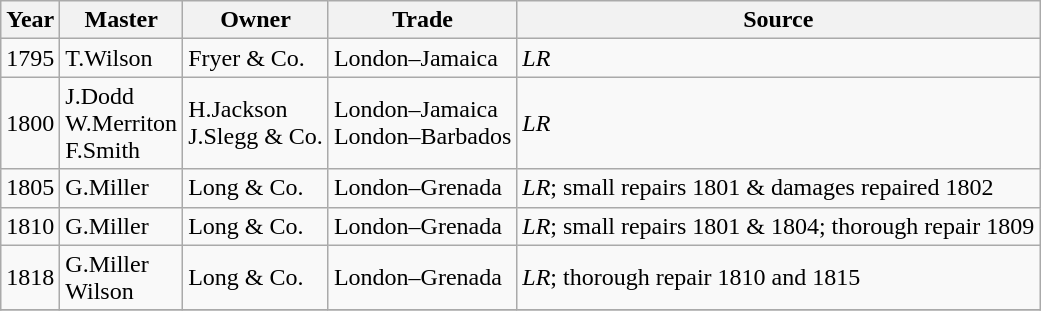<table class="sortable wikitable">
<tr>
<th>Year</th>
<th>Master</th>
<th>Owner</th>
<th>Trade</th>
<th>Source</th>
</tr>
<tr>
<td>1795</td>
<td>T.Wilson</td>
<td>Fryer & Co.</td>
<td>London–Jamaica</td>
<td><em>LR</em></td>
</tr>
<tr>
<td>1800</td>
<td>J.Dodd<br>W.Merriton<br>F.Smith</td>
<td>H.Jackson<br>J.Slegg & Co.</td>
<td>London–Jamaica<br>London–Barbados</td>
<td><em>LR</em></td>
</tr>
<tr>
<td>1805</td>
<td>G.Miller</td>
<td>Long & Co.</td>
<td>London–Grenada</td>
<td><em>LR</em>; small repairs 1801 & damages repaired 1802</td>
</tr>
<tr>
<td>1810</td>
<td>G.Miller</td>
<td>Long & Co.</td>
<td>London–Grenada</td>
<td><em>LR</em>; small repairs 1801 & 1804; thorough repair 1809</td>
</tr>
<tr>
<td>1818</td>
<td>G.Miller<br>Wilson</td>
<td>Long & Co.</td>
<td>London–Grenada</td>
<td><em>LR</em>; thorough repair 1810 and 1815</td>
</tr>
<tr>
</tr>
</table>
